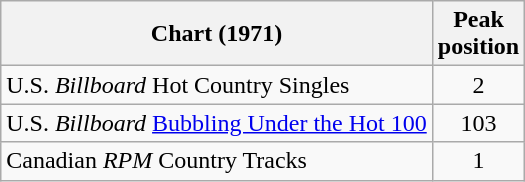<table class="wikitable sortable">
<tr>
<th align="left">Chart (1971)</th>
<th align="center">Peak<br>position</th>
</tr>
<tr>
<td align="left">U.S. <em>Billboard</em> Hot Country Singles</td>
<td align="center">2</td>
</tr>
<tr>
<td align="left">U.S. <em>Billboard</em> <a href='#'>Bubbling Under the Hot 100</a></td>
<td align="center">103</td>
</tr>
<tr>
<td align="left">Canadian <em>RPM</em> Country Tracks</td>
<td align="center">1</td>
</tr>
</table>
